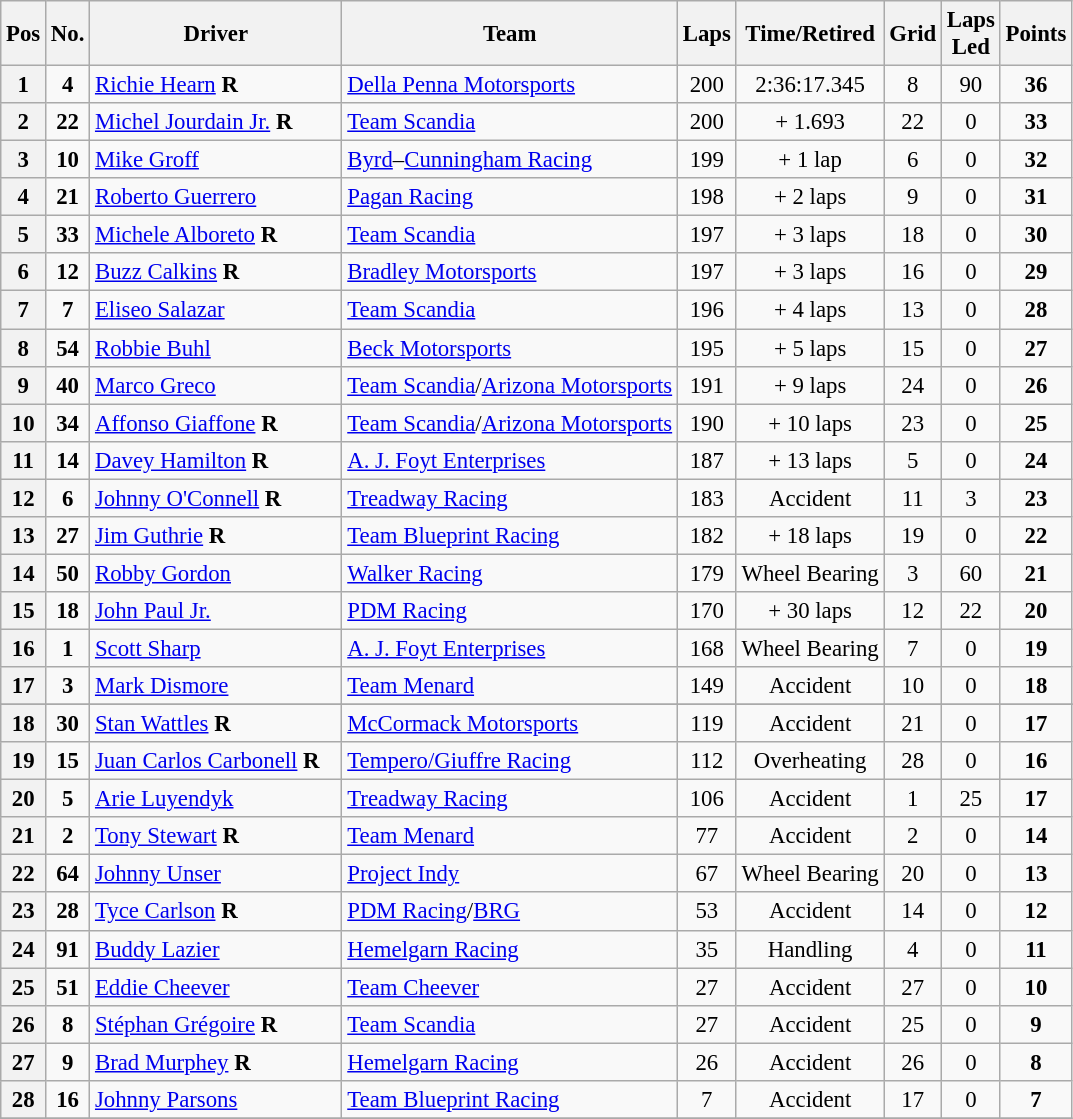<table class="wikitable" style="font-size:95%">
<tr>
<th>Pos</th>
<th>No.</th>
<th>Driver</th>
<th>Team</th>
<th>Laps</th>
<th>Time/Retired</th>
<th>Grid</th>
<th>Laps<br>Led</th>
<th>Points</th>
</tr>
<tr>
<th>1</th>
<td align=center><strong>4</strong></td>
<td> <a href='#'>Richie Hearn</a> <strong><span>R</span></strong></td>
<td><a href='#'>Della Penna Motorsports</a></td>
<td align=center>200</td>
<td align=center>2:36:17.345</td>
<td align=center>8</td>
<td align=center>90</td>
<td align=center><strong>36</strong></td>
</tr>
<tr>
<th>2</th>
<td align="center"><strong>22</strong></td>
<td> <a href='#'>Michel Jourdain Jr.</a> <strong><span>R</span></strong></td>
<td><a href='#'>Team Scandia</a></td>
<td align=center>200</td>
<td align=center>+ 1.693</td>
<td align=center>22</td>
<td align=center>0</td>
<td align=center><strong>33</strong></td>
</tr>
<tr>
<th>3</th>
<td align=center><strong>10</strong></td>
<td> <a href='#'>Mike Groff</a></td>
<td><a href='#'>Byrd</a>–<a href='#'>Cunningham Racing</a></td>
<td align=center>199</td>
<td align=center>+ 1 lap</td>
<td align=center>6</td>
<td align=center>0</td>
<td align=center><strong>32</strong></td>
</tr>
<tr>
<th>4</th>
<td align=center><strong>21</strong></td>
<td> <a href='#'>Roberto Guerrero</a></td>
<td><a href='#'>Pagan Racing</a></td>
<td align=center>198</td>
<td align=center>+ 2 laps</td>
<td align=center>9</td>
<td align=center>0</td>
<td align=center><strong>31</strong></td>
</tr>
<tr>
<th>5</th>
<td align=center><strong>33</strong></td>
<td> <a href='#'>Michele Alboreto</a> <strong><span>R</span></strong></td>
<td><a href='#'>Team Scandia</a></td>
<td align=center>197</td>
<td align=center>+ 3 laps</td>
<td align=center>18</td>
<td align=center>0</td>
<td align=center><strong>30</strong></td>
</tr>
<tr>
<th>6</th>
<td align=center><strong>12</strong></td>
<td> <a href='#'>Buzz Calkins</a> <strong><span>R</span></strong></td>
<td><a href='#'>Bradley Motorsports</a></td>
<td align=center>197</td>
<td align=center>+ 3 laps</td>
<td align=center>16</td>
<td align=center>0</td>
<td align=center><strong>29</strong></td>
</tr>
<tr>
<th>7</th>
<td align="center"><strong>7</strong></td>
<td> <a href='#'>Eliseo Salazar</a></td>
<td><a href='#'>Team Scandia</a></td>
<td align=center>196</td>
<td align=center>+ 4 laps</td>
<td align=center>13</td>
<td align=center>0</td>
<td align=center><strong>28</strong></td>
</tr>
<tr>
<th>8</th>
<td align=center><strong>54</strong></td>
<td> <a href='#'>Robbie Buhl</a></td>
<td><a href='#'>Beck Motorsports</a></td>
<td align=center>195</td>
<td align=center>+ 5 laps</td>
<td align=center>15</td>
<td align=center>0</td>
<td align=center><strong>27</strong></td>
</tr>
<tr>
<th>9</th>
<td align=center><strong>40</strong></td>
<td> <a href='#'>Marco Greco</a></td>
<td><a href='#'>Team Scandia</a>/<a href='#'>Arizona Motorsports</a></td>
<td align=center>191</td>
<td align=center>+ 9 laps</td>
<td align=center>24</td>
<td align=center>0</td>
<td align=center><strong>26</strong></td>
</tr>
<tr>
<th>10</th>
<td align=center><strong>34</strong></td>
<td> <a href='#'>Affonso Giaffone</a> <strong><span>R</span></strong></td>
<td><a href='#'>Team Scandia</a>/<a href='#'>Arizona Motorsports</a></td>
<td align=center>190</td>
<td align=center>+ 10 laps</td>
<td align=center>23</td>
<td align=center>0</td>
<td align=center><strong>25</strong></td>
</tr>
<tr>
<th>11</th>
<td align=center><strong>14</strong></td>
<td> <a href='#'>Davey Hamilton</a> <strong><span>R</span></strong></td>
<td><a href='#'>A. J. Foyt Enterprises</a></td>
<td align=center>187</td>
<td align=center>+ 13 laps</td>
<td align=center>5</td>
<td align=center>0</td>
<td align=center><strong>24</strong></td>
</tr>
<tr>
<th>12</th>
<td align=center><strong>6</strong></td>
<td> <a href='#'>Johnny O'Connell</a> <strong><span>R</span></strong></td>
<td><a href='#'>Treadway Racing</a></td>
<td align=center>183</td>
<td align=center>Accident</td>
<td align=center>11</td>
<td align=center>3</td>
<td align=center><strong>23</strong></td>
</tr>
<tr>
<th>13</th>
<td align=center><strong>27</strong></td>
<td> <a href='#'>Jim Guthrie</a> <strong><span>R</span></strong></td>
<td><a href='#'>Team Blueprint Racing</a></td>
<td align=center>182</td>
<td align=center>+ 18 laps</td>
<td align=center>19</td>
<td align=center>0</td>
<td align=center><strong>22</strong></td>
</tr>
<tr>
<th>14</th>
<td align=center><strong>50</strong></td>
<td> <a href='#'>Robby Gordon</a></td>
<td><a href='#'>Walker Racing</a></td>
<td align=center>179</td>
<td align=center>Wheel Bearing</td>
<td align=center>3</td>
<td align=center>60</td>
<td align=center><strong>21</strong></td>
</tr>
<tr>
<th>15</th>
<td align=center><strong>18</strong></td>
<td> <a href='#'>John Paul Jr.</a></td>
<td><a href='#'>PDM Racing</a></td>
<td align=center>170</td>
<td align=center>+ 30 laps</td>
<td align=center>12</td>
<td align=center>22</td>
<td align=center><strong>20</strong></td>
</tr>
<tr>
<th>16</th>
<td align=center><strong>1</strong></td>
<td> <a href='#'>Scott Sharp</a></td>
<td><a href='#'>A. J. Foyt Enterprises</a></td>
<td align=center>168</td>
<td align=center>Wheel Bearing</td>
<td align=center>7</td>
<td align=center>0</td>
<td align=center><strong>19</strong></td>
</tr>
<tr>
<th>17</th>
<td align=center><strong>3</strong></td>
<td> <a href='#'>Mark Dismore</a></td>
<td><a href='#'>Team Menard</a></td>
<td align=center>149</td>
<td align=center>Accident</td>
<td align=center>10</td>
<td align=center>0</td>
<td align=center><strong>18</strong></td>
</tr>
<tr>
</tr>
<tr>
<th>18</th>
<td align=center><strong>30</strong></td>
<td> <a href='#'>Stan Wattles</a> <strong><span>R</span></strong></td>
<td><a href='#'>McCormack Motorsports</a></td>
<td align=center>119</td>
<td align=center>Accident</td>
<td align=center>21</td>
<td align=center>0</td>
<td align=center><strong>17</strong></td>
</tr>
<tr>
<th>19</th>
<td align=center><strong>15</strong></td>
<td> <a href='#'>Juan Carlos Carbonell</a> <strong><span>R</span></strong>    </td>
<td><a href='#'>Tempero/Giuffre Racing</a></td>
<td align=center>112</td>
<td align=center>Overheating</td>
<td align=center>28</td>
<td align=center>0</td>
<td align=center><strong>16</strong></td>
</tr>
<tr>
<th>20</th>
<td align=center><strong>5</strong></td>
<td> <a href='#'>Arie Luyendyk</a></td>
<td><a href='#'>Treadway Racing</a></td>
<td align=center>106</td>
<td align=center>Accident</td>
<td align=center>1</td>
<td align=center>25</td>
<td align=center><strong>17</strong></td>
</tr>
<tr>
<th>21</th>
<td align=center><strong>2</strong></td>
<td> <a href='#'>Tony Stewart</a> <strong><span>R</span></strong></td>
<td><a href='#'>Team Menard</a></td>
<td align=center>77</td>
<td align=center>Accident</td>
<td align=center>2</td>
<td align=center>0</td>
<td align=center><strong>14</strong></td>
</tr>
<tr>
<th>22</th>
<td align=center><strong>64</strong></td>
<td> <a href='#'>Johnny Unser</a></td>
<td><a href='#'>Project Indy</a></td>
<td align=center>67</td>
<td align=center>Wheel Bearing</td>
<td align=center>20</td>
<td align=center>0</td>
<td align=center><strong>13</strong></td>
</tr>
<tr>
<th>23</th>
<td align=center><strong>28</strong></td>
<td> <a href='#'>Tyce Carlson</a> <strong><span>R</span></strong></td>
<td><a href='#'>PDM Racing</a>/<a href='#'>BRG</a></td>
<td align=center>53</td>
<td align=center>Accident</td>
<td align=center>14</td>
<td align=center>0</td>
<td align=center><strong>12</strong></td>
</tr>
<tr>
<th>24</th>
<td align=center><strong>91</strong></td>
<td> <a href='#'>Buddy Lazier</a></td>
<td><a href='#'>Hemelgarn Racing</a></td>
<td align=center>35</td>
<td align=center>Handling</td>
<td align=center>4</td>
<td align=center>0</td>
<td align=center><strong>11</strong></td>
</tr>
<tr>
<th>25</th>
<td align=center><strong>51</strong></td>
<td> <a href='#'>Eddie Cheever</a></td>
<td><a href='#'>Team Cheever</a></td>
<td align=center>27</td>
<td align=center>Accident</td>
<td align=center>27</td>
<td align=center>0</td>
<td align=center><strong>10</strong></td>
</tr>
<tr>
<th>26</th>
<td align=center><strong>8</strong></td>
<td> <a href='#'>Stéphan Grégoire</a> <strong><span>R</span></strong></td>
<td><a href='#'>Team Scandia</a></td>
<td align=center>27</td>
<td align=center>Accident</td>
<td align=center>25</td>
<td align=center>0</td>
<td align=center><strong>9</strong></td>
</tr>
<tr>
<th>27</th>
<td align=center><strong>9</strong></td>
<td> <a href='#'>Brad Murphey</a> <strong><span>R</span></strong></td>
<td><a href='#'>Hemelgarn Racing</a></td>
<td align=center>26</td>
<td align=center>Accident</td>
<td align=center>26</td>
<td align=center>0</td>
<td align=center><strong>8</strong></td>
</tr>
<tr>
<th>28</th>
<td align=center><strong>16</strong></td>
<td> <a href='#'>Johnny Parsons</a></td>
<td><a href='#'>Team Blueprint Racing</a></td>
<td align=center>7</td>
<td align=center>Accident</td>
<td align=center>17</td>
<td align=center>0</td>
<td align=center><strong>7</strong></td>
</tr>
<tr>
</tr>
</table>
